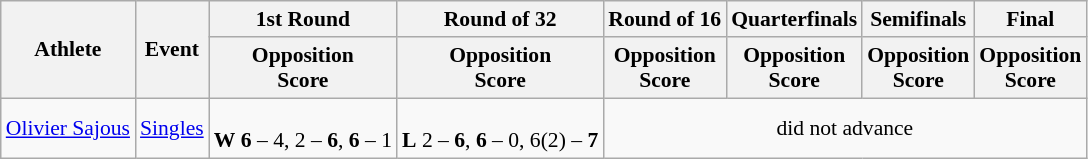<table class="wikitable" border="1" style="font-size:90%">
<tr>
<th rowspan=2>Athlete</th>
<th rowspan=2>Event</th>
<th>1st Round</th>
<th>Round of 32</th>
<th>Round of 16</th>
<th>Quarterfinals</th>
<th>Semifinals</th>
<th>Final</th>
</tr>
<tr>
<th>Opposition<br>Score</th>
<th>Opposition<br>Score</th>
<th>Opposition<br>Score</th>
<th>Opposition<br>Score</th>
<th>Opposition<br>Score</th>
<th>Opposition<br>Score</th>
</tr>
<tr>
<td><a href='#'>Olivier Sajous</a></td>
<td><a href='#'>Singles</a></td>
<td align=center><br><strong>W</strong> <strong>6</strong> – 4, 2 – <strong>6</strong>, <strong>6</strong> – 1</td>
<td align=center><br><strong>L</strong> 2 – <strong>6</strong>, <strong>6</strong> – 0, 6(2) – <strong>7</strong></td>
<td align="center" colspan="7">did not advance</td>
</tr>
</table>
